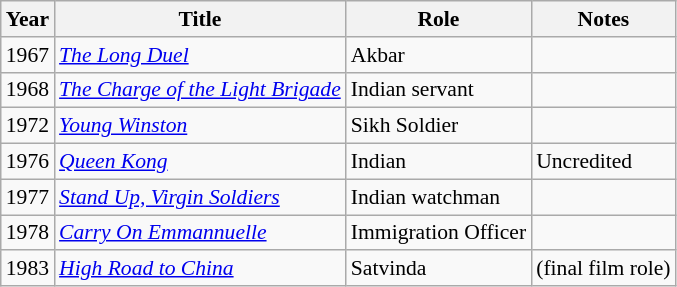<table class="wikitable" style="font-size: 90%;">
<tr>
<th>Year</th>
<th>Title</th>
<th>Role</th>
<th>Notes</th>
</tr>
<tr>
<td rowspan="1">1967</td>
<td><em><a href='#'>The Long Duel</a></em></td>
<td>Akbar</td>
<td></td>
</tr>
<tr>
<td rowspan="1">1968</td>
<td><em><a href='#'>The Charge of the Light Brigade</a></em></td>
<td>Indian servant</td>
<td></td>
</tr>
<tr>
<td rowspan="1">1972</td>
<td><em><a href='#'>Young Winston</a></em></td>
<td>Sikh Soldier</td>
<td></td>
</tr>
<tr>
<td rowspan="1">1976</td>
<td><em><a href='#'>Queen Kong</a></em></td>
<td>Indian</td>
<td>Uncredited</td>
</tr>
<tr>
<td rowspan="1">1977</td>
<td><em><a href='#'>Stand Up, Virgin Soldiers</a></em></td>
<td>Indian watchman</td>
<td></td>
</tr>
<tr>
<td rowspan="1">1978</td>
<td><em><a href='#'>Carry On Emmannuelle</a></em></td>
<td>Immigration Officer</td>
<td></td>
</tr>
<tr>
<td rowspan="1">1983</td>
<td><em><a href='#'>High Road to China</a></em></td>
<td>Satvinda</td>
<td>(final film role)</td>
</tr>
</table>
